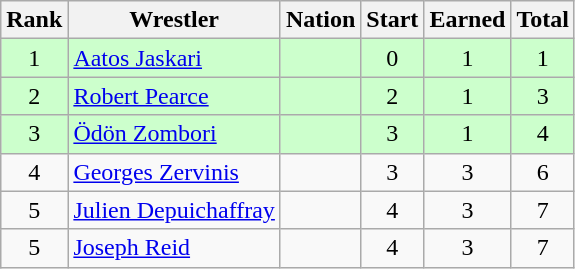<table class="wikitable sortable" style="text-align:center;">
<tr>
<th>Rank</th>
<th>Wrestler</th>
<th>Nation</th>
<th>Start</th>
<th>Earned</th>
<th>Total</th>
</tr>
<tr style="background:#cfc;">
<td>1</td>
<td align=left><a href='#'>Aatos Jaskari</a></td>
<td align=left></td>
<td>0</td>
<td>1</td>
<td>1</td>
</tr>
<tr style="background:#cfc;">
<td>2</td>
<td align=left><a href='#'>Robert Pearce</a></td>
<td align=left></td>
<td>2</td>
<td>1</td>
<td>3</td>
</tr>
<tr style="background:#cfc;">
<td>3</td>
<td align=left><a href='#'>Ödön Zombori</a></td>
<td align=left></td>
<td>3</td>
<td>1</td>
<td>4</td>
</tr>
<tr>
<td>4</td>
<td align=left><a href='#'>Georges Zervinis</a></td>
<td align=left></td>
<td>3</td>
<td>3</td>
<td>6</td>
</tr>
<tr>
<td>5</td>
<td align=left><a href='#'>Julien Depuichaffray</a></td>
<td align=left></td>
<td>4</td>
<td>3</td>
<td>7</td>
</tr>
<tr>
<td>5</td>
<td align=left><a href='#'>Joseph Reid</a></td>
<td align=left></td>
<td>4</td>
<td>3</td>
<td>7</td>
</tr>
</table>
